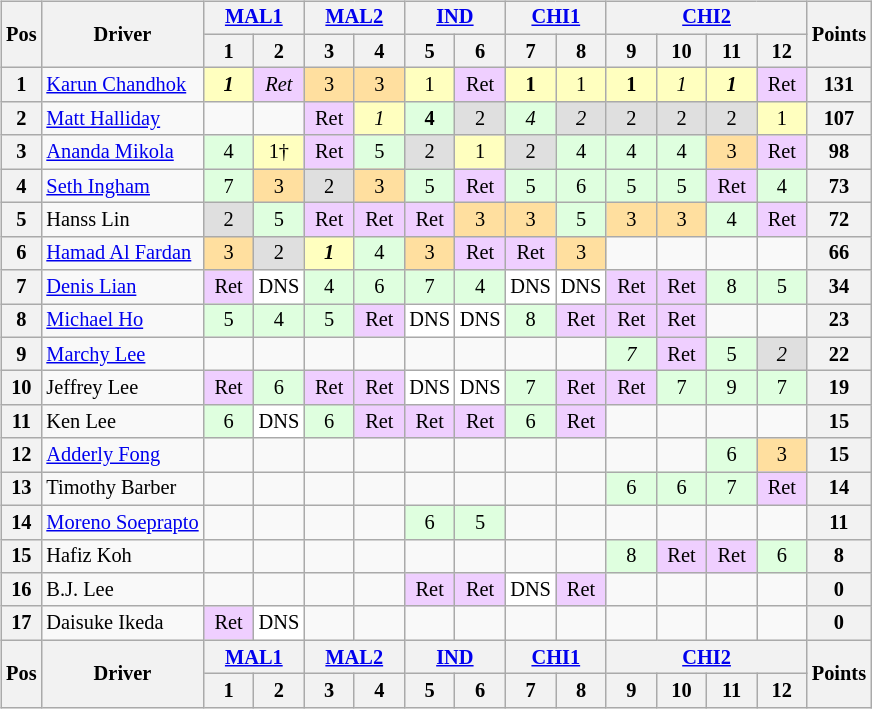<table>
<tr>
<td><br><table class="wikitable" style="font-size: 85%; text-align:center">
<tr>
<th rowspan=2>Pos</th>
<th rowspan=2>Driver</th>
<th colspan=2><a href='#'>MAL1</a><br></th>
<th colspan=2><a href='#'>MAL2</a><br></th>
<th colspan=2><a href='#'>IND</a><br></th>
<th colspan=2><a href='#'>CHI1</a><br></th>
<th colspan=4><a href='#'>CHI2</a><br></th>
<th rowspan=2>Points</th>
</tr>
<tr>
<th width="27">1</th>
<th width="27">2</th>
<th width="27">3</th>
<th width="27">4</th>
<th width="27">5</th>
<th width="27">6</th>
<th width="27">7</th>
<th width="27">8</th>
<th width="27">9</th>
<th width="27">10</th>
<th width="27">11</th>
<th width="27">12</th>
</tr>
<tr>
<th>1</th>
<td align=left> <a href='#'>Karun Chandhok</a></td>
<td style="background:#FFFFBF;"><strong><em>1</em></strong></td>
<td style="background:#EFCFFF;"><em>Ret</em></td>
<td style="background:#FFDF9F;">3</td>
<td style="background:#FFDF9F;">3</td>
<td style="background:#FFFFBF;">1</td>
<td style="background:#EFCFFF;">Ret</td>
<td style="background:#FFFFBF;"><strong>1</strong></td>
<td style="background:#FFFFBF;">1</td>
<td style="background:#FFFFBF;"><strong>1</strong></td>
<td style="background:#FFFFBF;"><em>1</em></td>
<td style="background:#FFFFBF;"><strong><em>1</em></strong></td>
<td style="background:#EFCFFF;">Ret</td>
<th>131</th>
</tr>
<tr>
<th>2</th>
<td align=left> <a href='#'>Matt Halliday</a></td>
<td></td>
<td></td>
<td style="background:#EFCFFF;">Ret</td>
<td style="background:#FFFFBF;"><em>1</em></td>
<td style="background:#DFFFDF;"><strong>4</strong></td>
<td style="background:#DFDFDF;">2</td>
<td style="background:#DFFFDF;"><em>4</em></td>
<td style="background:#DFDFDF;"><em>2</em></td>
<td style="background:#DFDFDF;">2</td>
<td style="background:#DFDFDF;">2</td>
<td style="background:#DFDFDF;">2</td>
<td style="background:#FFFFBF;">1</td>
<th>107</th>
</tr>
<tr>
<th>3</th>
<td align=left> <a href='#'>Ananda Mikola</a></td>
<td style="background:#DFFFDF;">4</td>
<td style="background:#FFFFBF;">1†</td>
<td style="background:#EFCFFF;">Ret</td>
<td style="background:#DFFFDF;">5</td>
<td style="background:#DFDFDF;">2</td>
<td style="background:#FFFFBF;">1</td>
<td style="background:#DFDFDF;">2</td>
<td style="background:#DFFFDF;">4</td>
<td style="background:#DFFFDF;">4</td>
<td style="background:#DFFFDF;">4</td>
<td style="background:#FFDF9F;">3</td>
<td style="background:#EFCFFF;">Ret</td>
<th>98</th>
</tr>
<tr>
<th>4</th>
<td align=left> <a href='#'>Seth Ingham</a></td>
<td style="background:#DFFFDF;">7</td>
<td style="background:#FFDF9F;">3</td>
<td style="background:#DFDFDF;">2</td>
<td style="background:#FFDF9F;">3</td>
<td style="background:#DFFFDF;">5</td>
<td style="background:#EFCFFF;">Ret</td>
<td style="background:#DFFFDF;">5</td>
<td style="background:#DFFFDF;">6</td>
<td style="background:#DFFFDF;">5</td>
<td style="background:#DFFFDF;">5</td>
<td style="background:#EFCFFF;">Ret</td>
<td style="background:#DFFFDF;">4</td>
<th>73</th>
</tr>
<tr>
<th>5</th>
<td align=left> Hanss Lin</td>
<td style="background:#DFDFDF;">2</td>
<td style="background:#DFFFDF;">5</td>
<td style="background:#EFCFFF;">Ret</td>
<td style="background:#EFCFFF;">Ret</td>
<td style="background:#EFCFFF;">Ret</td>
<td style="background:#FFDF9F;">3</td>
<td style="background:#FFDF9F;">3</td>
<td style="background:#DFFFDF;">5</td>
<td style="background:#FFDF9F;">3</td>
<td style="background:#FFDF9F;">3</td>
<td style="background:#DFFFDF;">4</td>
<td style="background:#EFCFFF;">Ret</td>
<th>72</th>
</tr>
<tr>
<th>6</th>
<td align=left> <a href='#'>Hamad Al Fardan</a></td>
<td style="background:#FFDF9F;">3</td>
<td style="background:#DFDFDF;">2</td>
<td style="background:#FFFFBF;"><strong><em>1</em></strong></td>
<td style="background:#DFFFDF;">4</td>
<td style="background:#FFDF9F;">3</td>
<td style="background:#EFCFFF;">Ret</td>
<td style="background:#EFCFFF;">Ret</td>
<td style="background:#FFDF9F;">3</td>
<td></td>
<td></td>
<td></td>
<td></td>
<th>66</th>
</tr>
<tr>
<th>7</th>
<td align=left> <a href='#'>Denis Lian</a></td>
<td style="background:#EFCFFF;">Ret</td>
<td style="background:#ffffff;">DNS</td>
<td style="background:#DFFFDF;">4</td>
<td style="background:#DFFFDF;">6</td>
<td style="background:#DFFFDF;">7</td>
<td style="background:#DFFFDF;">4</td>
<td style="background:#ffffff;">DNS</td>
<td style="background:#ffffff;">DNS</td>
<td style="background:#EFCFFF;">Ret</td>
<td style="background:#EFCFFF;">Ret</td>
<td style="background:#DFFFDF;">8</td>
<td style="background:#DFFFDF;">5</td>
<th>34</th>
</tr>
<tr>
<th>8</th>
<td align=left> <a href='#'>Michael Ho</a></td>
<td style="background:#DFFFDF;">5</td>
<td style="background:#DFFFDF;">4</td>
<td style="background:#DFFFDF;">5</td>
<td style="background:#EFCFFF;">Ret</td>
<td style="background:#ffffff;">DNS</td>
<td style="background:#ffffff;">DNS</td>
<td style="background:#DFFFDF;">8</td>
<td style="background:#EFCFFF;">Ret</td>
<td style="background:#EFCFFF;">Ret</td>
<td style="background:#EFCFFF;">Ret</td>
<td></td>
<td></td>
<th>23</th>
</tr>
<tr>
<th>9</th>
<td align=left> <a href='#'>Marchy Lee</a></td>
<td></td>
<td></td>
<td></td>
<td></td>
<td></td>
<td></td>
<td></td>
<td></td>
<td style="background:#DFFFDF;"><em>7</em></td>
<td style="background:#EFCFFF;">Ret</td>
<td style="background:#DFFFDF;">5</td>
<td style="background:#DFDFDF;"><em>2</em></td>
<th>22</th>
</tr>
<tr>
<th>10</th>
<td align=left> Jeffrey Lee</td>
<td style="background:#EFCFFF;">Ret</td>
<td style="background:#DFFFDF;">6</td>
<td style="background:#EFCFFF;">Ret</td>
<td style="background:#EFCFFF;">Ret</td>
<td style="background:#ffffff;">DNS</td>
<td style="background:#ffffff;">DNS</td>
<td style="background:#DFFFDF;">7</td>
<td style="background:#EFCFFF;">Ret</td>
<td style="background:#EFCFFF;">Ret</td>
<td style="background:#DFFFDF;">7</td>
<td style="background:#DFFFDF;">9</td>
<td style="background:#DFFFDF;">7</td>
<th>19</th>
</tr>
<tr>
<th>11</th>
<td align=left> Ken Lee</td>
<td style="background:#DFFFDF;">6</td>
<td style="background:#ffffff;">DNS</td>
<td style="background:#DFFFDF;">6</td>
<td style="background:#EFCFFF;">Ret</td>
<td style="background:#EFCFFF;">Ret</td>
<td style="background:#EFCFFF;">Ret</td>
<td style="background:#DFFFDF;">6</td>
<td style="background:#EFCFFF;">Ret</td>
<td></td>
<td></td>
<td></td>
<td></td>
<th>15</th>
</tr>
<tr>
<th>12</th>
<td align=left> <a href='#'>Adderly Fong</a></td>
<td></td>
<td></td>
<td></td>
<td></td>
<td></td>
<td></td>
<td></td>
<td></td>
<td></td>
<td></td>
<td style="background:#DFFFDF;">6</td>
<td style="background:#FFDF9F;">3</td>
<th>15</th>
</tr>
<tr>
<th>13</th>
<td align=left> Timothy Barber</td>
<td></td>
<td></td>
<td></td>
<td></td>
<td></td>
<td></td>
<td></td>
<td></td>
<td style="background:#DFFFDF;">6</td>
<td style="background:#DFFFDF;">6</td>
<td style="background:#DFFFDF;">7</td>
<td style="background:#EFCFFF;">Ret</td>
<th>14</th>
</tr>
<tr>
<th>14</th>
<td align=left nowrap> <a href='#'>Moreno Soeprapto</a></td>
<td></td>
<td></td>
<td></td>
<td></td>
<td style="background:#DFFFDF;">6</td>
<td style="background:#DFFFDF;">5</td>
<td></td>
<td></td>
<td></td>
<td></td>
<td></td>
<td></td>
<th>11</th>
</tr>
<tr>
<th>15</th>
<td align=left> Hafiz Koh</td>
<td></td>
<td></td>
<td></td>
<td></td>
<td></td>
<td></td>
<td></td>
<td></td>
<td style="background:#DFFFDF;">8</td>
<td style="background:#EFCFFF;">Ret</td>
<td style="background:#EFCFFF;">Ret</td>
<td style="background:#DFFFDF;">6</td>
<th>8</th>
</tr>
<tr>
<th>16</th>
<td align=left> B.J. Lee</td>
<td></td>
<td></td>
<td></td>
<td></td>
<td style="background:#EFCFFF;">Ret</td>
<td style="background:#EFCFFF;">Ret</td>
<td style="background:#ffffff;">DNS</td>
<td style="background:#EFCFFF;">Ret</td>
<td></td>
<td></td>
<td></td>
<td></td>
<th>0</th>
</tr>
<tr>
<th>17</th>
<td align=left> Daisuke Ikeda</td>
<td style="background:#EFCFFF;">Ret</td>
<td style="background:#FFFFFF;">DNS</td>
<td></td>
<td></td>
<td></td>
<td></td>
<td></td>
<td></td>
<td></td>
<td></td>
<td></td>
<td></td>
<th>0</th>
</tr>
<tr>
<th rowspan=2>Pos</th>
<th rowspan=2>Driver</th>
<th colspan=2><a href='#'>MAL1</a><br></th>
<th colspan=2><a href='#'>MAL2</a><br></th>
<th colspan=2><a href='#'>IND</a><br></th>
<th colspan=2><a href='#'>CHI1</a><br></th>
<th colspan=4><a href='#'>CHI2</a><br></th>
<th rowspan=2>Points</th>
</tr>
<tr>
<th width="27">1</th>
<th width="27">2</th>
<th width="27">3</th>
<th width="27">4</th>
<th width="27">5</th>
<th width="27">6</th>
<th width="27">7</th>
<th width="27">8</th>
<th width="27">9</th>
<th width="27">10</th>
<th width="27">11</th>
<th width="27">12</th>
</tr>
</table>
</td>
<td></td>
</tr>
</table>
